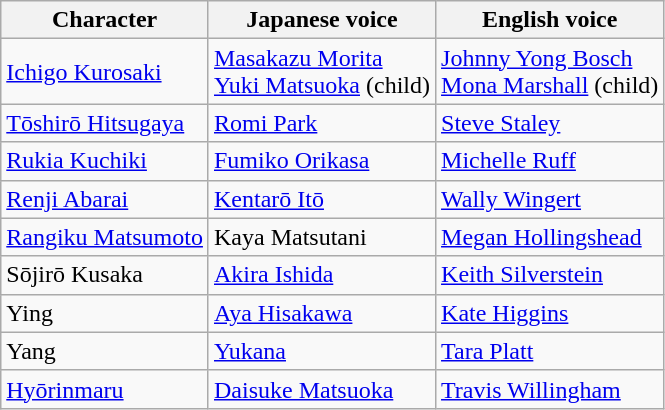<table class="wikitable">
<tr>
<th>Character</th>
<th>Japanese voice</th>
<th>English voice</th>
</tr>
<tr>
<td><a href='#'>Ichigo Kurosaki</a></td>
<td><a href='#'>Masakazu Morita</a><br><a href='#'>Yuki Matsuoka</a> (child)</td>
<td><a href='#'>Johnny Yong Bosch</a><br><a href='#'>Mona Marshall</a> (child)</td>
</tr>
<tr>
<td><a href='#'>Tōshirō Hitsugaya</a></td>
<td><a href='#'>Romi Park</a></td>
<td><a href='#'>Steve Staley</a></td>
</tr>
<tr>
<td><a href='#'>Rukia Kuchiki</a></td>
<td><a href='#'>Fumiko Orikasa</a></td>
<td><a href='#'>Michelle Ruff</a></td>
</tr>
<tr>
<td><a href='#'>Renji Abarai</a></td>
<td><a href='#'>Kentarō Itō</a></td>
<td><a href='#'>Wally Wingert</a></td>
</tr>
<tr>
<td><a href='#'>Rangiku Matsumoto</a></td>
<td>Kaya Matsutani</td>
<td><a href='#'>Megan Hollingshead</a></td>
</tr>
<tr>
<td>Sōjirō Kusaka</td>
<td><a href='#'>Akira Ishida</a></td>
<td><a href='#'>Keith Silverstein</a></td>
</tr>
<tr>
<td>Ying</td>
<td><a href='#'>Aya Hisakawa</a></td>
<td><a href='#'>Kate Higgins</a></td>
</tr>
<tr>
<td>Yang</td>
<td><a href='#'>Yukana</a></td>
<td><a href='#'>Tara Platt</a></td>
</tr>
<tr>
<td><a href='#'>Hyōrinmaru</a></td>
<td><a href='#'>Daisuke Matsuoka</a></td>
<td><a href='#'>Travis Willingham</a></td>
</tr>
</table>
